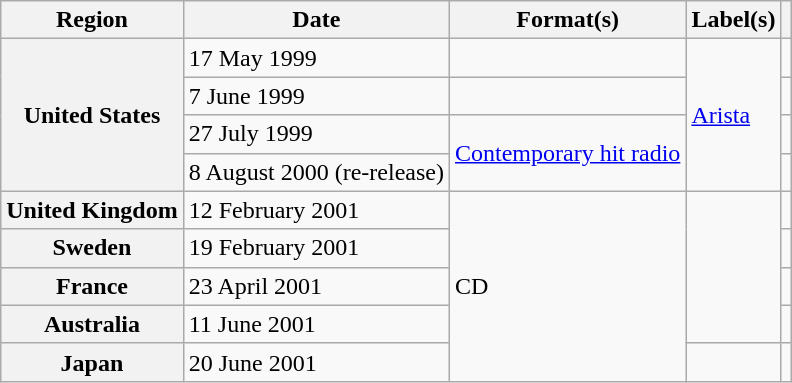<table class="wikitable plainrowheaders">
<tr>
<th scope="col">Region</th>
<th scope="col">Date</th>
<th scope="col">Format(s)</th>
<th scope="col">Label(s)</th>
<th scope="col"></th>
</tr>
<tr>
<th scope="row" rowspan="4">United States</th>
<td>17 May 1999</td>
<td></td>
<td rowspan="4"><a href='#'>Arista</a></td>
<td></td>
</tr>
<tr>
<td>7 June 1999</td>
<td></td>
<td></td>
</tr>
<tr>
<td>27 July 1999</td>
<td rowspan="2"><a href='#'>Contemporary hit radio</a></td>
<td></td>
</tr>
<tr>
<td>8 August 2000 (re-release)</td>
<td></td>
</tr>
<tr>
<th scope="row">United Kingdom</th>
<td>12 February 2001</td>
<td rowspan="5">CD</td>
<td rowspan="4"></td>
<td></td>
</tr>
<tr>
<th scope="row">Sweden</th>
<td>19 February 2001</td>
<td></td>
</tr>
<tr>
<th scope="row">France</th>
<td>23 April 2001</td>
<td></td>
</tr>
<tr>
<th scope="row">Australia</th>
<td>11 June 2001</td>
<td></td>
</tr>
<tr>
<th scope="row">Japan</th>
<td>20 June 2001</td>
<td></td>
<td></td>
</tr>
</table>
